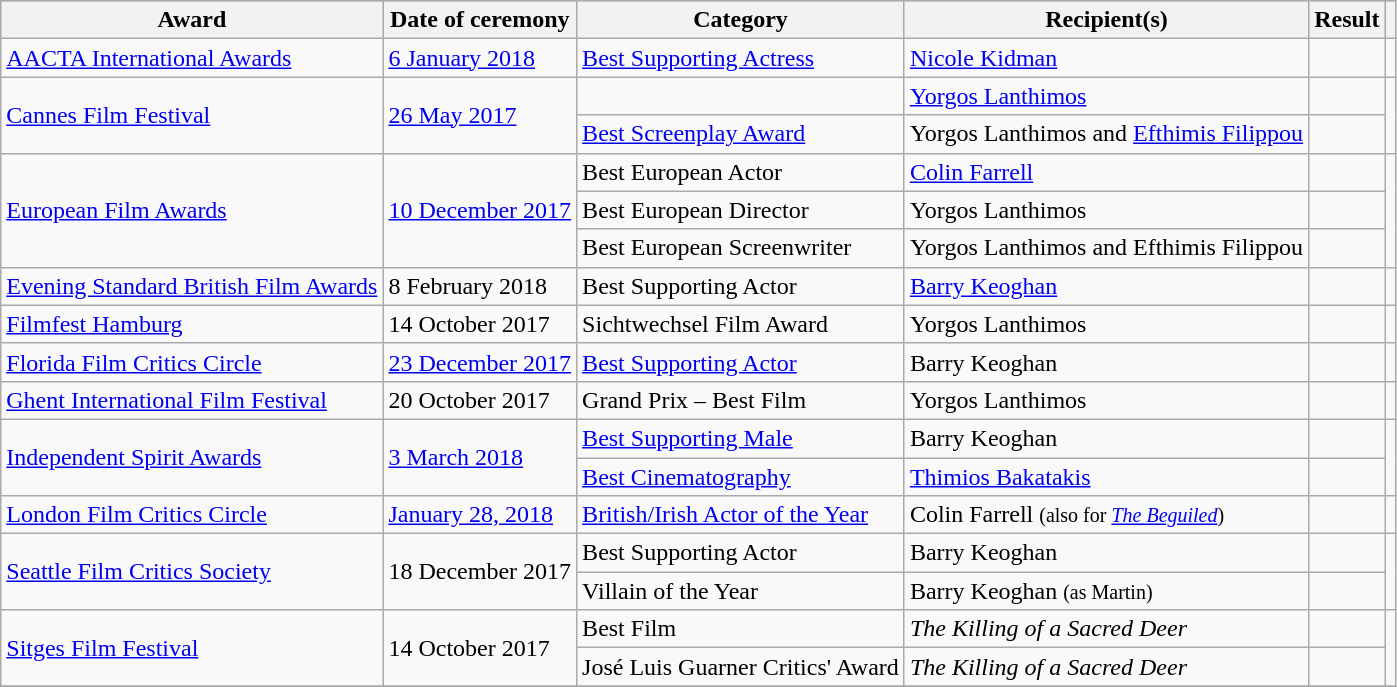<table class="wikitable">
<tr style="background:#ccc; text-align:center;">
<th scope="col">Award</th>
<th scope="col">Date of ceremony</th>
<th scope="col">Category</th>
<th scope="col">Recipient(s)</th>
<th scope="col">Result</th>
<th scope="col" class="unsortable"></th>
</tr>
<tr>
<td><a href='#'>AACTA International Awards</a></td>
<td><a href='#'>6 January 2018</a></td>
<td><a href='#'>Best Supporting Actress</a></td>
<td><a href='#'>Nicole Kidman</a></td>
<td></td>
<td style="text-align:center;"></td>
</tr>
<tr>
<td rowspan="2"><a href='#'>Cannes Film Festival</a></td>
<td rowspan="2"><a href='#'>26 May 2017</a></td>
<td></td>
<td><a href='#'>Yorgos Lanthimos</a></td>
<td></td>
<td rowspan="2" style="text-align:center;"></td>
</tr>
<tr>
<td><a href='#'>Best Screenplay Award</a></td>
<td>Yorgos Lanthimos and <a href='#'>Efthimis Filippou</a></td>
<td></td>
</tr>
<tr>
<td rowspan="3"><a href='#'>European Film Awards</a></td>
<td rowspan="3"><a href='#'>10 December 2017</a></td>
<td>Best European Actor</td>
<td><a href='#'>Colin Farrell</a></td>
<td></td>
<td rowspan="3" style="text-align:center;"></td>
</tr>
<tr>
<td>Best European Director</td>
<td>Yorgos Lanthimos</td>
<td></td>
</tr>
<tr>
<td>Best European Screenwriter</td>
<td>Yorgos Lanthimos and Efthimis Filippou</td>
<td></td>
</tr>
<tr>
<td><a href='#'>Evening Standard British Film Awards</a></td>
<td>8 February 2018</td>
<td>Best Supporting Actor</td>
<td><a href='#'>Barry Keoghan</a></td>
<td></td>
<td style="text-align:center;"></td>
</tr>
<tr>
<td><a href='#'>Filmfest Hamburg</a></td>
<td>14 October 2017</td>
<td>Sichtwechsel Film Award</td>
<td>Yorgos Lanthimos</td>
<td></td>
<td style="text-align:center;"></td>
</tr>
<tr>
<td><a href='#'>Florida Film Critics Circle</a></td>
<td><a href='#'>23 December 2017</a></td>
<td><a href='#'>Best Supporting Actor</a></td>
<td>Barry Keoghan</td>
<td></td>
<td style="text-align:center;"><br></td>
</tr>
<tr>
<td><a href='#'>Ghent International Film Festival</a></td>
<td>20 October 2017</td>
<td>Grand Prix – Best Film</td>
<td>Yorgos Lanthimos</td>
<td></td>
<td style="text-align:center;"></td>
</tr>
<tr>
<td rowspan="2"><a href='#'>Independent Spirit Awards</a></td>
<td rowspan="2"><a href='#'>3 March 2018</a></td>
<td><a href='#'>Best Supporting Male</a></td>
<td>Barry Keoghan</td>
<td></td>
<td rowspan="2" style="text-align:center;"></td>
</tr>
<tr>
<td><a href='#'>Best Cinematography</a></td>
<td><a href='#'>Thimios Bakatakis</a></td>
<td></td>
</tr>
<tr>
<td><a href='#'>London Film Critics Circle</a></td>
<td><a href='#'>January 28, 2018</a></td>
<td><a href='#'>British/Irish Actor of the Year</a></td>
<td>Colin Farrell <small>(also for <em><a href='#'>The Beguiled</a></em>)</small></td>
<td></td>
<td style="text-align:center;"></td>
</tr>
<tr>
<td rowspan="2"><a href='#'>Seattle Film Critics Society</a></td>
<td rowspan="2">18 December 2017</td>
<td>Best Supporting Actor</td>
<td>Barry Keoghan</td>
<td></td>
<td rowspan="2" style="text-align:center;"></td>
</tr>
<tr>
<td>Villain of the Year</td>
<td>Barry Keoghan <small>(as Martin)</small></td>
<td></td>
</tr>
<tr>
<td rowspan="2"><a href='#'>Sitges Film Festival</a></td>
<td rowspan="2">14 October 2017</td>
<td>Best Film</td>
<td><em>The Killing of a Sacred Deer</em></td>
<td></td>
<td rowspan="2" style="text-align:center;"></td>
</tr>
<tr>
<td>José Luis Guarner Critics' Award</td>
<td><em>The Killing of a Sacred Deer</em></td>
<td></td>
</tr>
<tr>
</tr>
</table>
